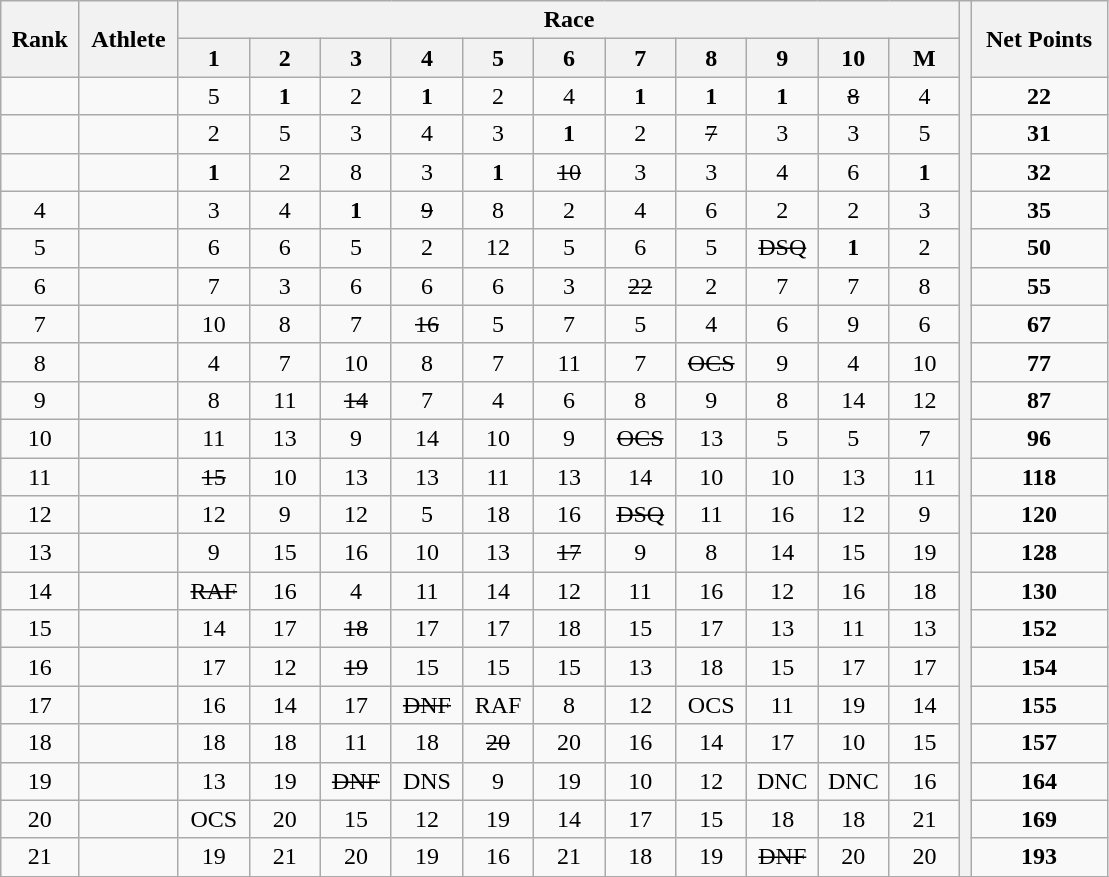<table class="wikitable" style="text-align:center">
<tr>
<th rowspan="2">Rank</th>
<th rowspan="2">Athlete</th>
<th colspan="11">Race</th>
<th width=1% rowspan=45></th>
<th rowspan="2">Net Points</th>
</tr>
<tr>
<th width=40>1</th>
<th width=40>2</th>
<th width=40>3</th>
<th width=40>4</th>
<th width=40>5</th>
<th width=40>6</th>
<th width=40>7</th>
<th width=40>8</th>
<th width=40>9</th>
<th width=40>10</th>
<th width=40>M</th>
</tr>
<tr>
<td></td>
<td align=left></td>
<td>5</td>
<td><strong>1</strong></td>
<td>2</td>
<td><strong>1</strong></td>
<td>2</td>
<td>4</td>
<td><strong>1</strong></td>
<td><strong>1</strong></td>
<td><strong>1</strong></td>
<td><s>8</s></td>
<td>4</td>
<td><strong>22</strong></td>
</tr>
<tr>
<td></td>
<td align=left></td>
<td>2</td>
<td>5</td>
<td>3</td>
<td>4</td>
<td>3</td>
<td><strong>1</strong></td>
<td>2</td>
<td><s>7</s></td>
<td>3</td>
<td>3</td>
<td>5</td>
<td><strong>31</strong></td>
</tr>
<tr>
<td></td>
<td align=left></td>
<td><strong>1</strong></td>
<td>2</td>
<td>8</td>
<td>3</td>
<td><strong>1</strong></td>
<td><s>10</s></td>
<td>3</td>
<td>3</td>
<td>4</td>
<td>6</td>
<td><strong>1</strong></td>
<td><strong>32</strong></td>
</tr>
<tr>
<td>4</td>
<td align=left></td>
<td>3</td>
<td>4</td>
<td><strong>1</strong></td>
<td><s>9</s></td>
<td>8</td>
<td>2</td>
<td>4</td>
<td>6</td>
<td>2</td>
<td>2</td>
<td>3</td>
<td><strong>35</strong></td>
</tr>
<tr>
<td>5</td>
<td align=left></td>
<td>6</td>
<td>6</td>
<td>5</td>
<td>2</td>
<td>12</td>
<td>5</td>
<td>6</td>
<td>5</td>
<td><s>DSQ</s></td>
<td><strong>1</strong></td>
<td>2</td>
<td><strong>50</strong></td>
</tr>
<tr>
<td>6</td>
<td align=left></td>
<td>7</td>
<td>3</td>
<td>6</td>
<td>6</td>
<td>6</td>
<td>3</td>
<td><s>22</s></td>
<td>2</td>
<td>7</td>
<td>7</td>
<td>8</td>
<td><strong>55</strong></td>
</tr>
<tr>
<td>7</td>
<td align=left></td>
<td>10</td>
<td>8</td>
<td>7</td>
<td><s>16</s></td>
<td>5</td>
<td>7</td>
<td>5</td>
<td>4</td>
<td>6</td>
<td>9</td>
<td>6</td>
<td><strong>67</strong></td>
</tr>
<tr>
<td>8</td>
<td align=left></td>
<td>4</td>
<td>7</td>
<td>10</td>
<td>8</td>
<td>7</td>
<td>11</td>
<td>7</td>
<td><s>OCS</s></td>
<td>9</td>
<td>4</td>
<td>10</td>
<td><strong>77</strong></td>
</tr>
<tr>
<td>9</td>
<td align=left></td>
<td>8</td>
<td>11</td>
<td><s>14</s></td>
<td>7</td>
<td>4</td>
<td>6</td>
<td>8</td>
<td>9</td>
<td>8</td>
<td>14</td>
<td>12</td>
<td><strong>87</strong></td>
</tr>
<tr>
<td>10</td>
<td align=left></td>
<td>11</td>
<td>13</td>
<td>9</td>
<td>14</td>
<td>10</td>
<td>9</td>
<td><s>OCS</s></td>
<td>13</td>
<td>5</td>
<td>5</td>
<td>7</td>
<td><strong>96</strong></td>
</tr>
<tr>
<td>11</td>
<td align=left></td>
<td><s>15</s></td>
<td>10</td>
<td>13</td>
<td>13</td>
<td>11</td>
<td>13</td>
<td>14</td>
<td>10</td>
<td>10</td>
<td>13</td>
<td>11</td>
<td><strong>118</strong></td>
</tr>
<tr>
<td>12</td>
<td align=left></td>
<td>12</td>
<td>9</td>
<td>12</td>
<td>5</td>
<td>18</td>
<td>16</td>
<td><s>DSQ</s></td>
<td>11</td>
<td>16</td>
<td>12</td>
<td>9</td>
<td><strong>120</strong></td>
</tr>
<tr>
<td>13</td>
<td align=left></td>
<td>9</td>
<td>15</td>
<td>16</td>
<td>10</td>
<td>13</td>
<td><s>17</s></td>
<td>9</td>
<td>8</td>
<td>14</td>
<td>15</td>
<td>19</td>
<td><strong>128</strong></td>
</tr>
<tr>
<td>14</td>
<td align=left></td>
<td><s>RAF</s></td>
<td>16</td>
<td>4</td>
<td>11</td>
<td>14</td>
<td>12</td>
<td>11</td>
<td>16</td>
<td>12</td>
<td>16</td>
<td>18</td>
<td><strong>130</strong></td>
</tr>
<tr>
<td>15</td>
<td align=left></td>
<td>14</td>
<td>17</td>
<td><s>18</s></td>
<td>17</td>
<td>17</td>
<td>18</td>
<td>15</td>
<td>17</td>
<td>13</td>
<td>11</td>
<td>13</td>
<td><strong>152</strong></td>
</tr>
<tr>
<td>16</td>
<td align=left></td>
<td>17</td>
<td>12</td>
<td><s>19</s></td>
<td>15</td>
<td>15</td>
<td>15</td>
<td>13</td>
<td>18</td>
<td>15</td>
<td>17</td>
<td>17</td>
<td><strong>154</strong></td>
</tr>
<tr>
<td>17</td>
<td align=left></td>
<td>16</td>
<td>14</td>
<td>17</td>
<td><s>DNF</s></td>
<td>RAF</td>
<td>8</td>
<td>12</td>
<td>OCS</td>
<td>11</td>
<td>19</td>
<td>14</td>
<td><strong>155</strong></td>
</tr>
<tr>
<td>18</td>
<td align=left></td>
<td>18</td>
<td>18</td>
<td>11</td>
<td>18</td>
<td><s>20</s></td>
<td>20</td>
<td>16</td>
<td>14</td>
<td>17</td>
<td>10</td>
<td>15</td>
<td><strong>157</strong></td>
</tr>
<tr>
<td>19</td>
<td align=left></td>
<td>13</td>
<td>19</td>
<td><s>DNF</s></td>
<td>DNS</td>
<td>9</td>
<td>19</td>
<td>10</td>
<td>12</td>
<td>DNC</td>
<td>DNC</td>
<td>16</td>
<td><strong>164</strong></td>
</tr>
<tr>
<td>20</td>
<td align=left></td>
<td>OCS</td>
<td>20</td>
<td>15</td>
<td>12</td>
<td>19</td>
<td>14</td>
<td>17</td>
<td>15</td>
<td>18</td>
<td>18</td>
<td>21</td>
<td><strong>169</strong></td>
</tr>
<tr>
<td>21</td>
<td align=left></td>
<td>19</td>
<td>21</td>
<td>20</td>
<td>19</td>
<td>16</td>
<td>21</td>
<td>18</td>
<td>19</td>
<td><s>DNF</s></td>
<td>20</td>
<td>20</td>
<td><strong>193</strong></td>
</tr>
<tr>
</tr>
</table>
